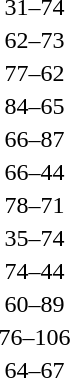<table style="text-align:center">
<tr>
<th width=200></th>
<th width=100></th>
<th width=200></th>
</tr>
<tr>
<td align=right></td>
<td align=center>31–74</td>
<td align=left><strong></strong></td>
</tr>
<tr>
<td align=right></td>
<td align=center>62–73</td>
<td align=left><strong></strong></td>
</tr>
<tr>
<td align=right><strong></strong></td>
<td align=center>77–62</td>
<td align=left></td>
</tr>
<tr>
<td align=right><strong></strong></td>
<td align=center>84–65</td>
<td align=left></td>
</tr>
<tr>
<td align=right></td>
<td align=center>66–87</td>
<td align=left><strong></strong></td>
</tr>
<tr>
<td align=right><strong></strong></td>
<td align=center>66–44</td>
<td align=left></td>
</tr>
<tr>
<td align=right><strong></strong></td>
<td align=center>78–71</td>
<td align=left></td>
</tr>
<tr>
<td align=right></td>
<td align=center>35–74</td>
<td align=left><strong></strong></td>
</tr>
<tr>
<td align=right><strong></strong></td>
<td align=center>74–44</td>
<td align=left></td>
</tr>
<tr>
<td align=right></td>
<td align=center>60–89</td>
<td align=left><strong></strong></td>
</tr>
<tr>
<td align=right></td>
<td align=center>76–106</td>
<td align=left><strong></strong></td>
</tr>
<tr>
<td align=right></td>
<td align=center>64–67</td>
<td align=left><strong></strong></td>
</tr>
</table>
